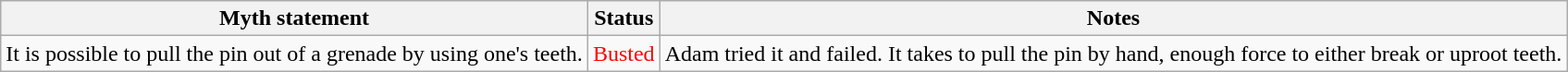<table class="wikitable plainrowheaders">
<tr>
<th>Myth statement</th>
<th>Status</th>
<th>Notes</th>
</tr>
<tr>
<td>It is possible to pull the pin out of a grenade by using one's teeth.</td>
<td style="color:Red">Busted</td>
<td>Adam tried it and failed. It takes  to pull the pin by hand, enough force to either break or uproot teeth.</td>
</tr>
</table>
